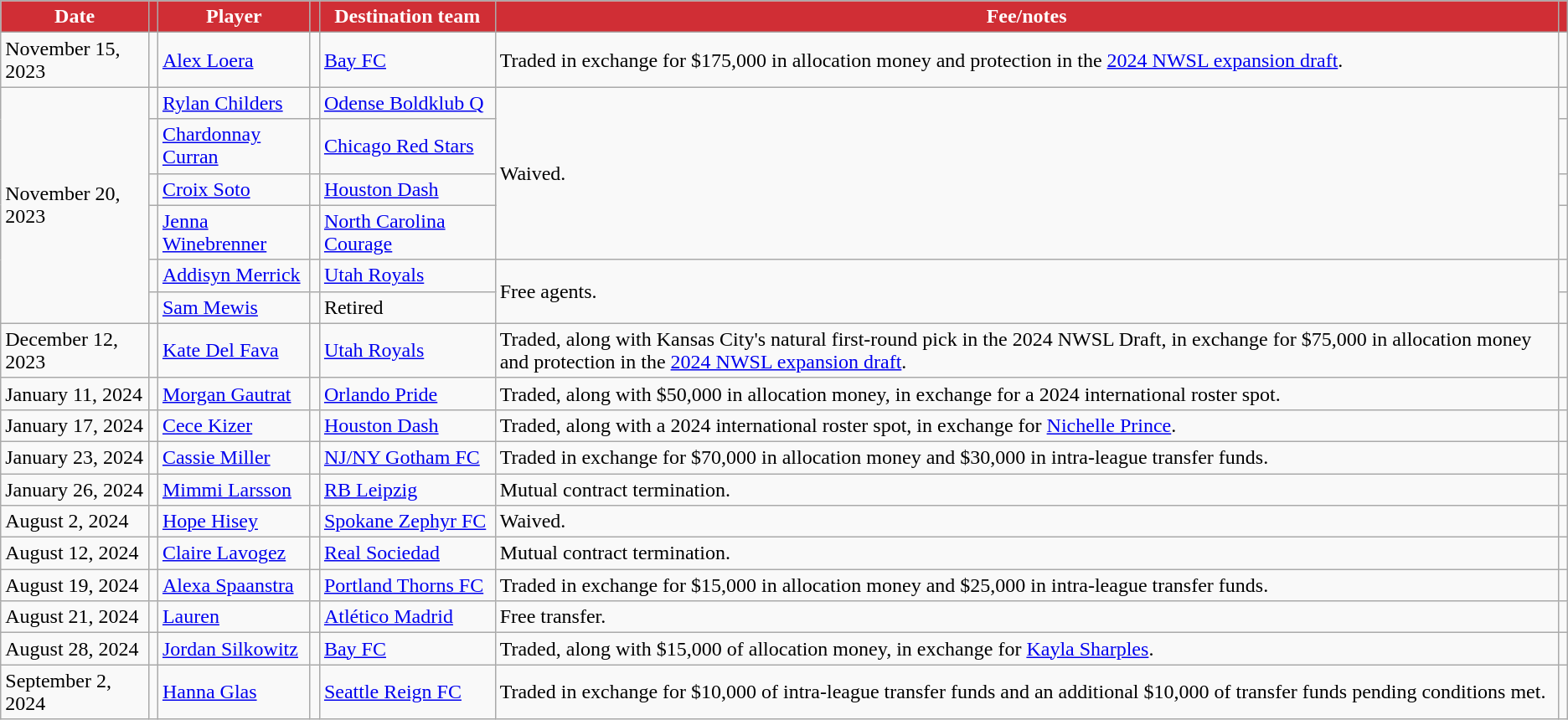<table class="wikitable sortable">
<tr>
<th style="background:#d02e35; color:#fff;" data-sort-type="date">Date</th>
<th style="background:#d02e35; color:#fff;"></th>
<th style="background:#d02e35; color:#fff;">Player</th>
<th style="background:#d02e35; color:#fff;"></th>
<th style="background:#d02e35; color:#fff;">Destination team</th>
<th style="background:#d02e35; color:#fff;">Fee/notes</th>
<th style="background:#d02e35; color:#fff;"></th>
</tr>
<tr>
<td>November 15, 2023</td>
<td></td>
<td><a href='#'>Alex Loera</a></td>
<td></td>
<td> <a href='#'>Bay FC</a></td>
<td>Traded in exchange for $175,000 in allocation money and protection in the <a href='#'>2024 NWSL expansion draft</a>.</td>
<td></td>
</tr>
<tr>
<td rowspan="6">November 20, 2023</td>
<td></td>
<td><a href='#'>Rylan Childers</a></td>
<td></td>
<td> <a href='#'>Odense Boldklub Q</a></td>
<td rowspan="4">Waived.</td>
<td></td>
</tr>
<tr>
<td></td>
<td><a href='#'>Chardonnay Curran</a></td>
<td></td>
<td> <a href='#'>Chicago Red Stars</a></td>
<td></td>
</tr>
<tr>
<td></td>
<td><a href='#'>Croix Soto</a></td>
<td></td>
<td> <a href='#'>Houston Dash</a></td>
<td></td>
</tr>
<tr>
<td></td>
<td><a href='#'>Jenna Winebrenner</a></td>
<td></td>
<td> <a href='#'>North Carolina Courage</a></td>
<td></td>
</tr>
<tr>
<td></td>
<td><a href='#'>Addisyn Merrick</a></td>
<td></td>
<td> <a href='#'>Utah Royals</a></td>
<td rowspan="2">Free agents.</td>
<td></td>
</tr>
<tr>
<td></td>
<td><a href='#'>Sam Mewis</a></td>
<td></td>
<td>Retired</td>
<td></td>
</tr>
<tr>
<td>December 12, 2023</td>
<td></td>
<td><a href='#'>Kate Del Fava</a></td>
<td></td>
<td> <a href='#'>Utah Royals</a></td>
<td>Traded, along with Kansas City's natural first-round pick in the 2024 NWSL Draft, in exchange for $75,000 in allocation money and protection in the <a href='#'>2024 NWSL expansion draft</a>.</td>
<td></td>
</tr>
<tr>
<td>January 11, 2024</td>
<td></td>
<td><a href='#'>Morgan Gautrat</a></td>
<td></td>
<td> <a href='#'>Orlando Pride</a></td>
<td>Traded, along with $50,000 in allocation money, in exchange for a 2024 international roster spot.</td>
<td></td>
</tr>
<tr>
<td>January 17, 2024</td>
<td></td>
<td><a href='#'>Cece Kizer</a></td>
<td></td>
<td> <a href='#'>Houston Dash</a></td>
<td>Traded, along with a 2024 international roster spot, in exchange for <a href='#'>Nichelle Prince</a>.</td>
<td></td>
</tr>
<tr>
<td>January 23, 2024</td>
<td></td>
<td><a href='#'>Cassie Miller</a></td>
<td></td>
<td> <a href='#'>NJ/NY Gotham FC</a></td>
<td>Traded in exchange for $70,000 in allocation money and $30,000 in intra-league transfer funds.</td>
<td></td>
</tr>
<tr>
<td>January 26, 2024</td>
<td></td>
<td><a href='#'>Mimmi Larsson</a></td>
<td></td>
<td> <a href='#'>RB Leipzig</a></td>
<td>Mutual contract termination.</td>
<td></td>
</tr>
<tr>
<td>August 2, 2024</td>
<td></td>
<td><a href='#'>Hope Hisey</a></td>
<td></td>
<td> <a href='#'>Spokane Zephyr FC</a></td>
<td>Waived.</td>
<td></td>
</tr>
<tr>
<td>August 12, 2024</td>
<td></td>
<td><a href='#'>Claire Lavogez</a></td>
<td></td>
<td> <a href='#'>Real Sociedad</a></td>
<td>Mutual contract termination.</td>
<td></td>
</tr>
<tr>
<td>August 19, 2024</td>
<td></td>
<td><a href='#'>Alexa Spaanstra</a></td>
<td></td>
<td> <a href='#'>Portland Thorns FC</a></td>
<td>Traded in exchange for $15,000 in allocation money and $25,000 in intra-league transfer funds.</td>
<td></td>
</tr>
<tr>
<td>August 21, 2024</td>
<td></td>
<td><a href='#'>Lauren</a></td>
<td></td>
<td> <a href='#'>Atlético Madrid</a></td>
<td>Free transfer.</td>
<td></td>
</tr>
<tr>
<td>August 28, 2024</td>
<td></td>
<td><a href='#'>Jordan Silkowitz</a></td>
<td></td>
<td> <a href='#'>Bay FC</a></td>
<td>Traded, along with $15,000 of allocation money, in exchange for <a href='#'>Kayla Sharples</a>.</td>
<td></td>
</tr>
<tr>
<td>September 2, 2024</td>
<td></td>
<td><a href='#'>Hanna Glas</a></td>
<td></td>
<td> <a href='#'>Seattle Reign FC</a></td>
<td>Traded in exchange for $10,000 of intra-league transfer funds and an additional $10,000 of transfer funds pending conditions met.</td>
<td></td>
</tr>
</table>
